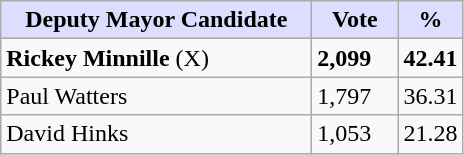<table class="wikitable">
<tr>
<th style="background:#ddf; width:200px;">Deputy Mayor Candidate</th>
<th style="background:#ddf; width:50px;">Vote</th>
<th style="background:#ddf; width:30px;">%</th>
</tr>
<tr>
<td><strong>Rickey Minnille</strong> (X)</td>
<td><strong>2,099</strong></td>
<td><strong>42.41</strong></td>
</tr>
<tr>
<td>Paul Watters</td>
<td>1,797</td>
<td>36.31</td>
</tr>
<tr>
<td>David Hinks</td>
<td>1,053</td>
<td>21.28</td>
</tr>
</table>
